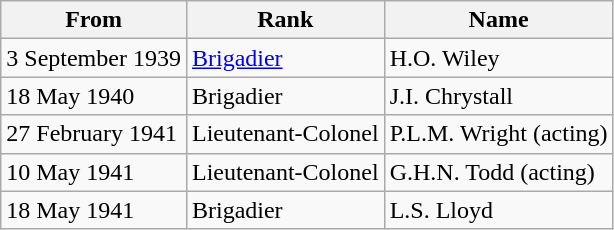<table class="wikitable">
<tr>
<th>From</th>
<th>Rank</th>
<th>Name</th>
</tr>
<tr>
<td>3 September 1939</td>
<td><a href='#'>Brigadier</a></td>
<td>H.O. Wiley</td>
</tr>
<tr>
<td>18 May 1940</td>
<td>Brigadier</td>
<td>J.I. Chrystall</td>
</tr>
<tr>
<td>27 February 1941</td>
<td>Lieutenant-Colonel</td>
<td>P.L.M. Wright (acting)</td>
</tr>
<tr>
<td>10 May 1941</td>
<td>Lieutenant-Colonel</td>
<td>G.H.N. Todd (acting)</td>
</tr>
<tr>
<td>18 May 1941</td>
<td>Brigadier</td>
<td>L.S. Lloyd</td>
</tr>
</table>
